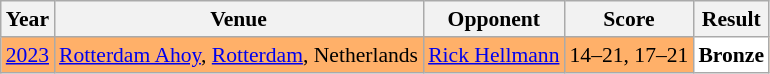<table class="sortable wikitable" style="font-size: 90%;">
<tr>
<th>Year</th>
<th>Venue</th>
<th>Opponent</th>
<th>Score</th>
<th>Result</th>
</tr>
<tr style="background:#FFB069">
<td align="center"><a href='#'>2023</a></td>
<td align="left"><a href='#'>Rotterdam Ahoy</a>, <a href='#'>Rotterdam</a>, Netherlands</td>
<td align="left"> <a href='#'>Rick Hellmann</a></td>
<td align="left">14–21, 17–21</td>
<td style="text-align:left; background:white"> <strong>Bronze</strong></td>
</tr>
</table>
